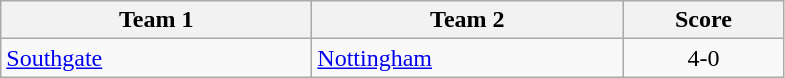<table class="wikitable" style="font-size: 100%">
<tr>
<th width=200>Team 1</th>
<th width=200>Team 2</th>
<th width=100>Score</th>
</tr>
<tr>
<td><a href='#'>Southgate</a></td>
<td><a href='#'>Nottingham</a></td>
<td align=center>4-0</td>
</tr>
</table>
